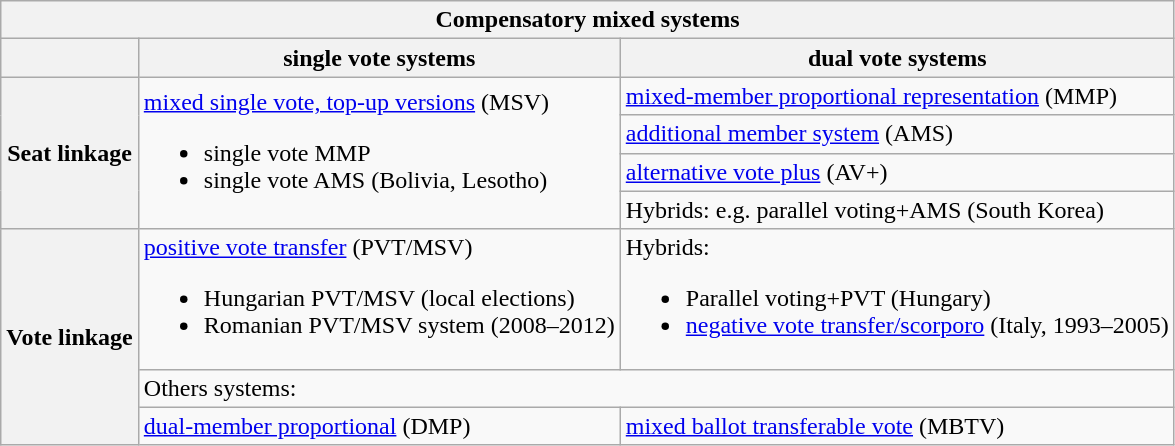<table class="wikitable">
<tr>
<th colspan="3">Compensatory mixed systems</th>
</tr>
<tr>
<th></th>
<th>single vote systems</th>
<th>dual vote systems</th>
</tr>
<tr>
<th rowspan="4">Seat linkage</th>
<td rowspan="4"><a href='#'>mixed single vote, top-up versions</a> (MSV)<br><ul><li>single vote MMP</li><li>single vote AMS (Bolivia, Lesotho)</li></ul></td>
<td><a href='#'>mixed-member proportional representation</a> (MMP)</td>
</tr>
<tr>
<td><a href='#'>additional member system</a> (AMS)</td>
</tr>
<tr>
<td><a href='#'>alternative vote plus</a> (AV+)</td>
</tr>
<tr>
<td>Hybrids: e.g. parallel voting+AMS (South Korea)</td>
</tr>
<tr>
<th rowspan="3">Vote linkage</th>
<td><a href='#'>positive vote transfer</a>  (PVT/MSV)<br><ul><li>Hungarian PVT/MSV (local elections)</li><li>Romanian PVT/MSV system (2008–2012)</li></ul></td>
<td>Hybrids:<br><ul><li>Parallel voting+PVT (Hungary)</li><li><a href='#'>negative vote transfer/scorporo</a> (Italy, 1993–2005)</li></ul></td>
</tr>
<tr>
<td colspan="2">Others systems:</td>
</tr>
<tr>
<td><a href='#'>dual-member proportional</a> (DMP)</td>
<td><a href='#'>mixed ballot transferable vote</a> (MBTV)</td>
</tr>
</table>
